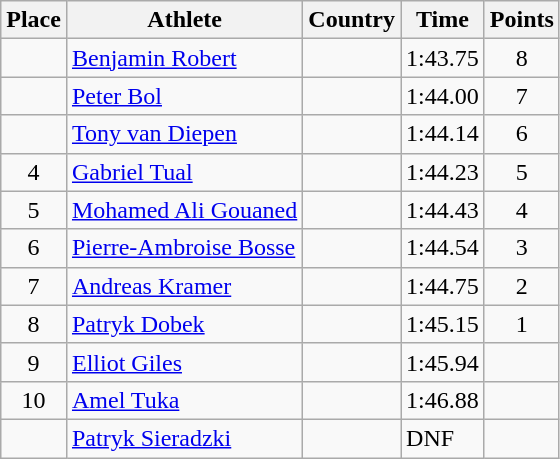<table class="wikitable">
<tr>
<th>Place</th>
<th>Athlete</th>
<th>Country</th>
<th>Time</th>
<th>Points</th>
</tr>
<tr>
<td align=center></td>
<td><a href='#'>Benjamin Robert</a></td>
<td></td>
<td>1:43.75</td>
<td align=center>8</td>
</tr>
<tr>
<td align=center></td>
<td><a href='#'>Peter Bol</a></td>
<td></td>
<td>1:44.00</td>
<td align=center>7</td>
</tr>
<tr>
<td align=center></td>
<td><a href='#'>Tony van Diepen</a></td>
<td></td>
<td>1:44.14</td>
<td align=center>6</td>
</tr>
<tr>
<td align=center>4</td>
<td><a href='#'>Gabriel Tual</a></td>
<td></td>
<td>1:44.23</td>
<td align=center>5</td>
</tr>
<tr>
<td align=center>5</td>
<td><a href='#'>Mohamed Ali Gouaned</a></td>
<td></td>
<td>1:44.43</td>
<td align=center>4</td>
</tr>
<tr>
<td align=center>6</td>
<td><a href='#'>Pierre-Ambroise Bosse</a></td>
<td></td>
<td>1:44.54</td>
<td align=center>3</td>
</tr>
<tr>
<td align=center>7</td>
<td><a href='#'>Andreas Kramer</a></td>
<td></td>
<td>1:44.75</td>
<td align=center>2</td>
</tr>
<tr>
<td align=center>8</td>
<td><a href='#'>Patryk Dobek</a></td>
<td></td>
<td>1:45.15</td>
<td align=center>1</td>
</tr>
<tr>
<td align=center>9</td>
<td><a href='#'>Elliot Giles</a></td>
<td></td>
<td>1:45.94</td>
<td align=center></td>
</tr>
<tr>
<td align=center>10</td>
<td><a href='#'>Amel Tuka</a></td>
<td></td>
<td>1:46.88</td>
<td align=center></td>
</tr>
<tr>
<td align=center></td>
<td><a href='#'>Patryk Sieradzki</a></td>
<td></td>
<td>DNF</td>
<td align=center></td>
</tr>
</table>
